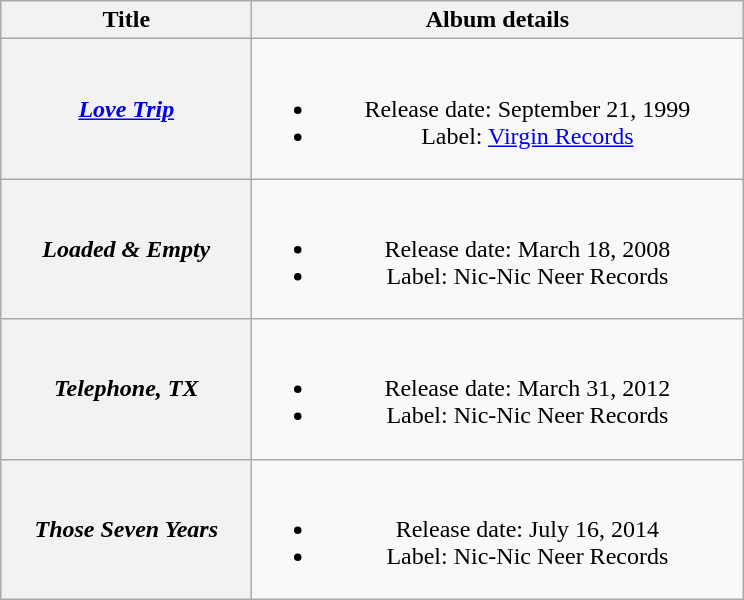<table class="wikitable plainrowheaders" style="text-align:center;">
<tr>
<th style="width:10em;">Title</th>
<th style="width:20em;">Album details</th>
</tr>
<tr>
<th scope="row"><em><a href='#'>Love Trip</a></em></th>
<td><br><ul><li>Release date: September 21, 1999</li><li>Label: <a href='#'>Virgin Records</a></li></ul></td>
</tr>
<tr>
<th scope="row"><em>Loaded & Empty</em></th>
<td><br><ul><li>Release date: March 18, 2008</li><li>Label: Nic-Nic Neer Records</li></ul></td>
</tr>
<tr>
<th scope="row"><em>Telephone, TX</em></th>
<td><br><ul><li>Release date: March 31, 2012</li><li>Label: Nic-Nic Neer Records</li></ul></td>
</tr>
<tr>
<th scope="row"><em>Those Seven Years</em></th>
<td><br><ul><li>Release date: July 16, 2014</li><li>Label: Nic-Nic Neer Records</li></ul></td>
</tr>
</table>
